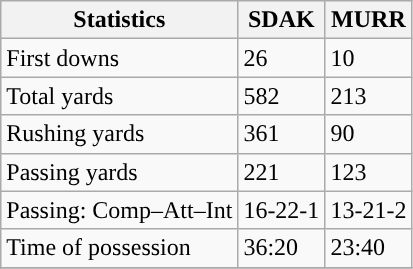<table class="wikitable" style="float: left;">
<tr>
<th>Statistics</th>
<th>SDAK</th>
<th>MURR</th>
</tr>
<tr>
<td>First downs</td>
<td>26</td>
<td>10</td>
</tr>
<tr>
<td>Total yards</td>
<td>582</td>
<td>213</td>
</tr>
<tr>
<td>Rushing yards</td>
<td>361</td>
<td>90</td>
</tr>
<tr>
<td>Passing yards</td>
<td>221</td>
<td>123</td>
</tr>
<tr>
<td>Passing: Comp–Att–Int</td>
<td>16-22-1</td>
<td>13-21-2</td>
</tr>
<tr>
<td>Time of possession</td>
<td>36:20</td>
<td>23:40</td>
</tr>
<tr>
</tr>
</table>
